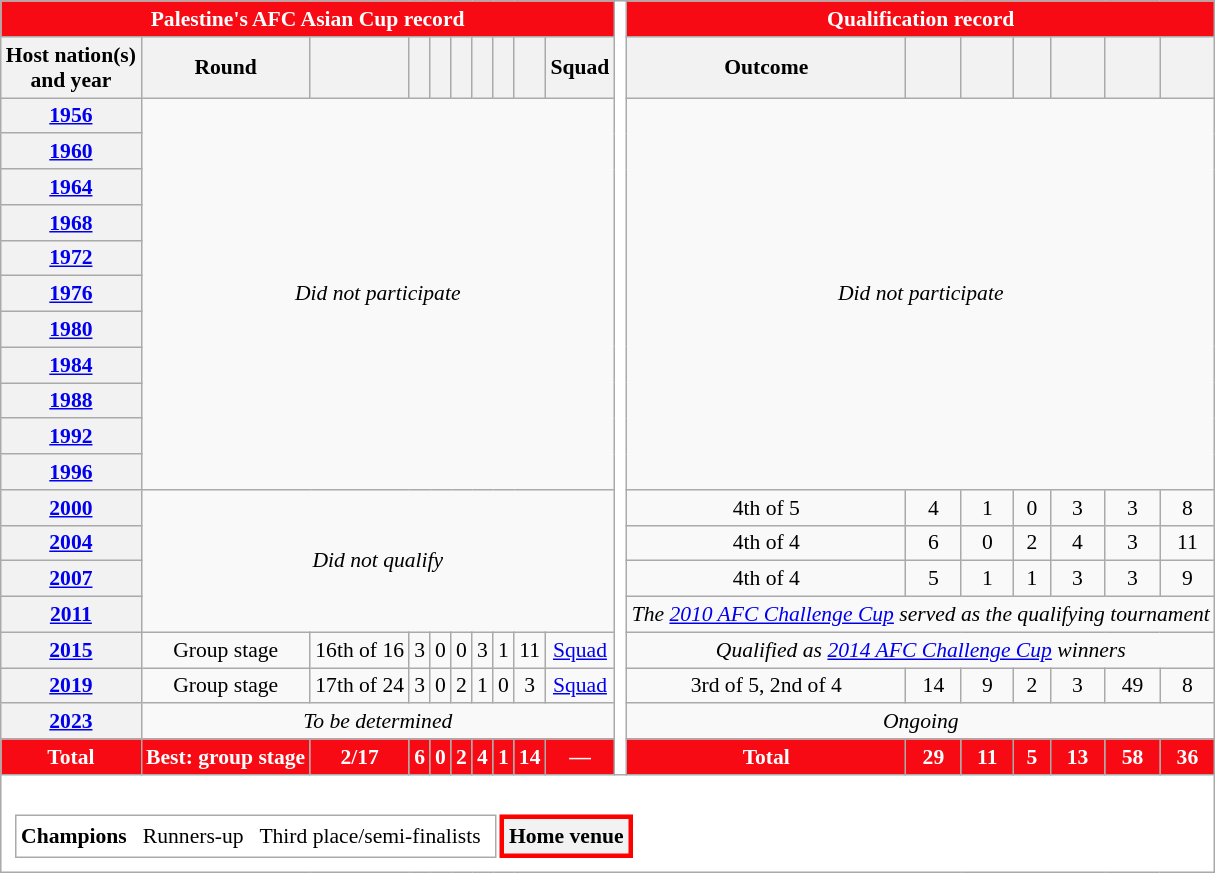<table class="wikitable" style="font-size:90%; text-align:center;">
<tr>
<th style="color:white; background:#F70A13;" colspan=10>Palestine's AFC Asian Cup record</th>
<th style="width:1%;background:white" rowspan="21"></th>
<th style="color:white; background:#F70A13;" colspan=7>Qualification record</th>
</tr>
<tr>
<th scope="col">Host nation(s)<br>and year</th>
<th scope="col">Round</th>
<th scope="col"></th>
<th scope="col"></th>
<th scope="col"></th>
<th scope="col"></th>
<th scope="col"></th>
<th scope="col"></th>
<th scope="col"></th>
<th scope="col">Squad</th>
<th scope="col">Outcome</th>
<th scope="col"></th>
<th scope="col"></th>
<th scope="col"></th>
<th scope="col"></th>
<th scope="col"></th>
<th scope="col"></th>
</tr>
<tr>
<th scope="row"> <a href='#'>1956</a></th>
<td colspan="9" rowspan="11"><em>Did not participate</em></td>
<td colspan="7" rowspan="11"><em>Did not participate</em></td>
</tr>
<tr>
<th scope="row"> <a href='#'>1960</a></th>
</tr>
<tr>
<th scope="row"> <a href='#'>1964</a></th>
</tr>
<tr>
<th scope="row"> <a href='#'>1968</a></th>
</tr>
<tr>
<th scope="row"> <a href='#'>1972</a></th>
</tr>
<tr>
<th scope="row"> <a href='#'>1976</a></th>
</tr>
<tr>
<th scope="row"> <a href='#'>1980</a></th>
</tr>
<tr>
<th scope="row"> <a href='#'>1984</a></th>
</tr>
<tr>
<th scope="row"> <a href='#'>1988</a></th>
</tr>
<tr>
<th scope="row"> <a href='#'>1992</a></th>
</tr>
<tr>
<th scope="row"> <a href='#'>1996</a></th>
</tr>
<tr>
<th scope="row"> <a href='#'>2000</a></th>
<td colspan="9" rowspan="4"><em>Did not qualify</em></td>
<td>4th of 5</td>
<td>4</td>
<td>1</td>
<td>0</td>
<td>3</td>
<td>3</td>
<td>8</td>
</tr>
<tr>
<th scope="row"> <a href='#'>2004</a></th>
<td>4th of 4</td>
<td>6</td>
<td>0</td>
<td>2</td>
<td>4</td>
<td>3</td>
<td>11</td>
</tr>
<tr>
<th scope="row">    <a href='#'>2007</a></th>
<td>4th of 4</td>
<td>5</td>
<td>1</td>
<td>1</td>
<td>3</td>
<td>3</td>
<td>9</td>
</tr>
<tr>
<th scope="row"> <a href='#'>2011</a></th>
<td colspan="7"><em>The <a href='#'>2010 AFC Challenge Cup</a> served as the qualifying tournament</em></td>
</tr>
<tr>
<th scope="row"> <a href='#'>2015</a></th>
<td>Group stage</td>
<td>16th of 16</td>
<td>3</td>
<td>0</td>
<td>0</td>
<td>3</td>
<td>1</td>
<td>11</td>
<td><a href='#'>Squad</a></td>
<td colspan="7"><em>Qualified as <a href='#'>2014 AFC Challenge Cup</a> winners</em></td>
</tr>
<tr>
<th scope="row"> <a href='#'>2019</a></th>
<td>Group stage</td>
<td>17th of 24</td>
<td>3</td>
<td>0</td>
<td>2</td>
<td>1</td>
<td>0</td>
<td>3</td>
<td><a href='#'>Squad</a></td>
<td>3rd of 5, 2nd of 4</td>
<td>14</td>
<td>9</td>
<td>2</td>
<td>3</td>
<td>49</td>
<td>8</td>
</tr>
<tr>
<th scope="row"> <a href='#'>2023</a></th>
<td colspan=9><em>To be determined</em></td>
<td colspan="7"><em>Ongoing</em></td>
</tr>
<tr>
<th style="color:white; background:#F70A13;">Total</th>
<th style="color:white; background:#F70A13;">Best: group stage</th>
<th style="color:white; background:#F70A13;">2/17</th>
<th style="color:white; background:#F70A13;">6</th>
<th style="color:white; background:#F70A13;">0</th>
<th style="color:white; background:#F70A13;">2</th>
<th style="color:white; background:#F70A13;">4</th>
<th style="color:white; background:#F70A13;">1</th>
<th style="color:white; background:#F70A13;">14</th>
<th style="color:white; background:#F70A13;">—</th>
<th style="color:white; background:#F70A13;">Total</th>
<th style="color:white; background:#F70A13;">29</th>
<th style="color:white; background:#F70A13;">11</th>
<th style="color:white; background:#F70A13;">5</th>
<th style="color:white; background:#F70A13;">13</th>
<th style="color:white; background:#F70A13;">58</th>
<th style="color:white; background:#F70A13;">36</th>
</tr>
<tr>
<td colspan="18" style="background:white;padding:.5em"><br><table>
<tr>
<td> <strong>Champions</strong>   Runners-up   Third place/semi-finalists  </td>
<th style="border: 3px solid red" scope="row">Home venue</th>
</tr>
</table>
</td>
</tr>
</table>
